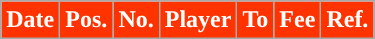<table class="wikitable plainrowheaders sortable">
<tr>
<th style="background:#FF3300; color:white; ">Date</th>
<th style="background:#FF3300; color:white; ">Pos.</th>
<th style="background:#FF3300; color:white; ">No.</th>
<th style="background:#FF3300; color:white; ">Player</th>
<th style="background:#FF3300; color:white; ">To</th>
<th style="background:#FF3300; color:white; ">Fee</th>
<th style="background:#FF3300; color:white; ">Ref.</th>
</tr>
</table>
